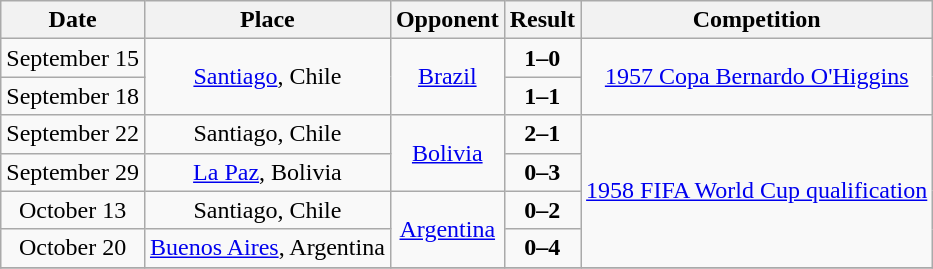<table class=wikitable style=text-align:center>
<tr>
<th>Date</th>
<th>Place</th>
<th>Opponent</th>
<th>Result</th>
<th>Competition</th>
</tr>
<tr>
<td>September 15</td>
<td rowspan="2"><a href='#'>Santiago</a>, Chile</td>
<td rowspan="2"><a href='#'>Brazil</a></td>
<td><strong>1–0</strong></td>
<td rowspan="2"><a href='#'>1957 Copa Bernardo O'Higgins</a></td>
</tr>
<tr>
<td>September 18</td>
<td><strong>1–1</strong></td>
</tr>
<tr>
<td>September 22</td>
<td>Santiago, Chile</td>
<td rowspan="2"><a href='#'>Bolivia</a></td>
<td><strong>2–1</strong></td>
<td rowspan="4"><a href='#'>1958 FIFA World Cup qualification</a></td>
</tr>
<tr>
<td>September 29</td>
<td><a href='#'>La Paz</a>, Bolivia</td>
<td><strong>0–3</strong></td>
</tr>
<tr>
<td>October 13</td>
<td>Santiago, Chile</td>
<td rowspan="2"><a href='#'>Argentina</a></td>
<td><strong>0–2</strong></td>
</tr>
<tr>
<td>October 20</td>
<td><a href='#'>Buenos Aires</a>, Argentina</td>
<td><strong>0–4</strong></td>
</tr>
<tr>
</tr>
</table>
